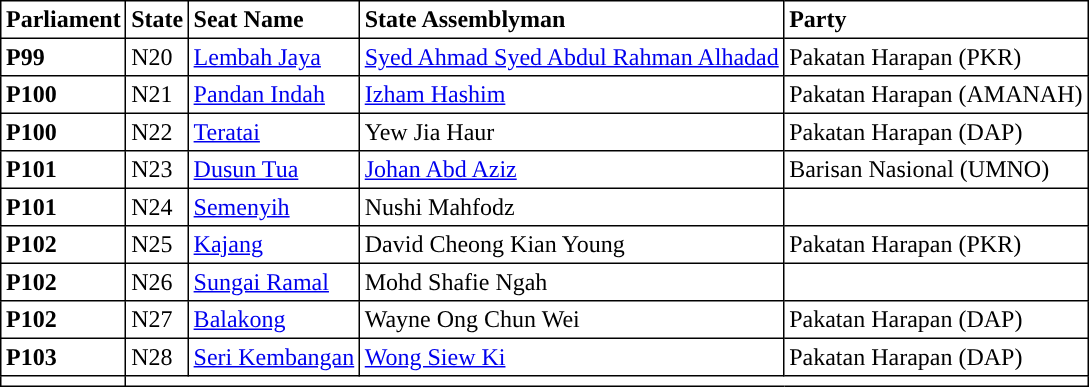<table class="toccolours sortable" border="1" cellpadding="3" style="border-collapse:collapse; text-align: left;">
<tr>
<th align="center">Parliament</th>
<th>State</th>
<th>Seat Name</th>
<th>State Assemblyman</th>
<th>Party</th>
</tr>
<tr>
<th align="left">P99</th>
<td>N20</td>
<td><a href='#'>Lembah Jaya</a></td>
<td><a href='#'>Syed Ahmad Syed Abdul Rahman Alhadad</a></td>
<td>Pakatan Harapan (PKR)</td>
</tr>
<tr>
<th align="left">P100</th>
<td>N21</td>
<td><a href='#'>Pandan Indah</a></td>
<td><a href='#'>Izham Hashim</a></td>
<td>Pakatan Harapan (AMANAH)</td>
</tr>
<tr>
<th align="left">P100</th>
<td>N22</td>
<td><a href='#'>Teratai</a></td>
<td>Yew Jia Haur</td>
<td>Pakatan Harapan (DAP)</td>
</tr>
<tr>
<th align="left">P101</th>
<td>N23</td>
<td><a href='#'>Dusun Tua</a></td>
<td><a href='#'>Johan Abd Aziz</a></td>
<td>Barisan Nasional (UMNO)</td>
</tr>
<tr>
<th align="left">P101</th>
<td>N24</td>
<td><a href='#'>Semenyih</a></td>
<td>Nushi Mahfodz</td>
<td></td>
</tr>
<tr>
<th align="left">P102</th>
<td>N25</td>
<td><a href='#'>Kajang</a></td>
<td>David Cheong Kian Young</td>
<td>Pakatan Harapan (PKR)</td>
</tr>
<tr>
<th align="left">P102</th>
<td>N26</td>
<td><a href='#'>Sungai Ramal</a></td>
<td>Mohd Shafie Ngah</td>
<td></td>
</tr>
<tr>
<th align="left">P102</th>
<td>N27</td>
<td><a href='#'>Balakong</a></td>
<td>Wayne Ong Chun Wei</td>
<td>Pakatan Harapan (DAP)</td>
</tr>
<tr>
<th>P103</th>
<td>N28</td>
<td><a href='#'>Seri Kembangan</a></td>
<td><a href='#'>Wong Siew Ki</a></td>
<td>Pakatan Harapan (DAP)</td>
</tr>
<tr>
<td></td>
</tr>
</table>
